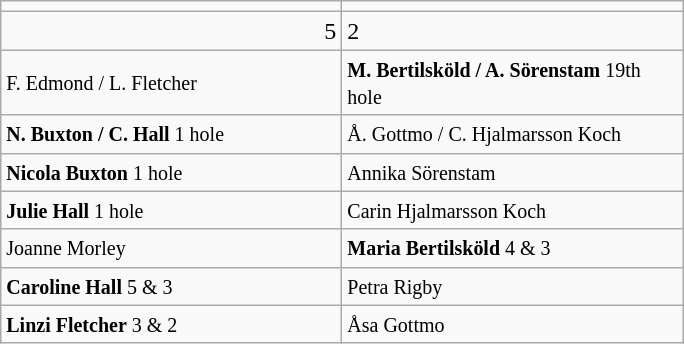<table class="wikitable">
<tr>
<td align="center" width="220"></td>
<td align="center" width="220"></td>
</tr>
<tr>
<td align="right">5</td>
<td>2</td>
</tr>
<tr>
<td><small>F. Edmond / L. Fletcher</small></td>
<td><small><strong>M. Bertilsköld / A. Sörenstam</strong> 19th hole</small></td>
</tr>
<tr>
<td><small><strong>N. Buxton / C. Hall</strong> 1 hole</small></td>
<td><small>Å. Gottmo / C. Hjalmarsson Koch</small></td>
</tr>
<tr>
<td><small><strong>Nicola Buxton</strong> 1 hole</small></td>
<td><small>Annika Sörenstam</small></td>
</tr>
<tr>
<td><small><strong>Julie Hall</strong> 1 hole</small></td>
<td><small>Carin Hjalmarsson Koch</small></td>
</tr>
<tr>
<td><small>Joanne Morley</small></td>
<td><small><strong>Maria Bertilsköld</strong> 4 & 3</small></td>
</tr>
<tr>
<td><small><strong>Caroline Hall</strong> 5 & 3</small></td>
<td><small>Petra Rigby</small></td>
</tr>
<tr>
<td><small><strong>Linzi Fletcher</strong> 3 & 2</small></td>
<td><small>Åsa Gottmo</small></td>
</tr>
</table>
